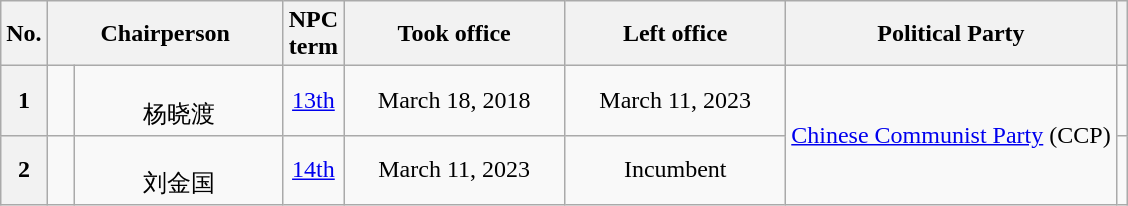<table class="wikitable" style="text-align: center; border-collapse: collapse;">
<tr>
<th>No.</th>
<th colspan="2" width="150">Chairperson</th>
<th width="20" align="left">NPC term</th>
<th width="140" align="center">Took office</th>
<th width="140" align="center">Left office</th>
<th>Political Party</th>
<th></th>
</tr>
<tr>
<th><strong>1</strong></th>
<td rowspan="1" align="center"></td>
<td rowspan="1" align="center"><br>杨晓渡</td>
<td align="center"><a href='#'>13th</a></td>
<td align="center">March 18, 2018</td>
<td align="center">March 11, 2023</td>
<td rowspan="2"><a href='#'>Chinese Communist Party</a> (CCP)</td>
<td></td>
</tr>
<tr>
<th><strong>2</strong></th>
<td></td>
<td><br>刘金国</td>
<td align="center"><a href='#'>14th</a></td>
<td align="center">March 11, 2023</td>
<td align="center">Incumbent</td>
<td></td>
</tr>
</table>
